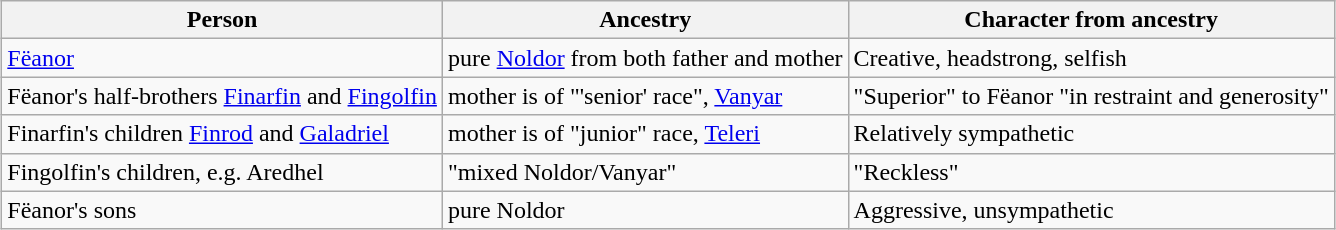<table class="wikitable" style="margin: 1em auto;">
<tr>
<th>Person</th>
<th>Ancestry</th>
<th>Character from ancestry</th>
</tr>
<tr>
<td><a href='#'>Fëanor</a></td>
<td>pure <a href='#'>Noldor</a> from both father and mother</td>
<td>Creative, headstrong, selfish</td>
</tr>
<tr>
<td>Fëanor's half-brothers <a href='#'>Finarfin</a> and <a href='#'>Fingolfin</a></td>
<td>mother is of "'senior' race", <a href='#'>Vanyar</a></td>
<td>"Superior" to Fëanor "in restraint and generosity"</td>
</tr>
<tr>
<td>Finarfin's children <a href='#'>Finrod</a> and <a href='#'>Galadriel</a></td>
<td>mother is of "junior" race, <a href='#'>Teleri</a></td>
<td>Relatively sympathetic</td>
</tr>
<tr>
<td>Fingolfin's children, e.g. Aredhel</td>
<td>"mixed Noldor/Vanyar"</td>
<td>"Reckless"</td>
</tr>
<tr>
<td>Fëanor's sons</td>
<td>pure Noldor</td>
<td>Aggressive, unsympathetic</td>
</tr>
</table>
